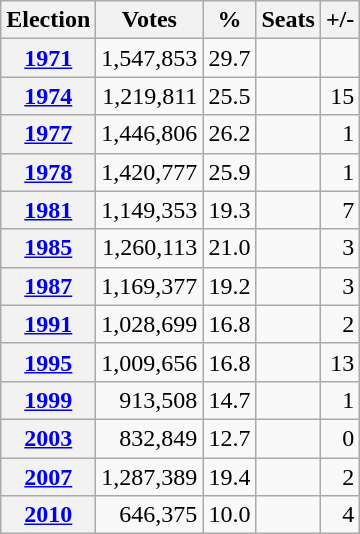<table class="wikitable" style=text-align:right;">
<tr>
<th>Election</th>
<th>Votes</th>
<th>%</th>
<th>Seats</th>
<th>+/-</th>
</tr>
<tr>
<th><a href='#'>1971</a></th>
<td>1,547,853</td>
<td>29.7</td>
<td></td>
<td></td>
</tr>
<tr>
<th><a href='#'>1974</a></th>
<td>1,219,811</td>
<td>25.5</td>
<td></td>
<td> 15</td>
</tr>
<tr>
<th><a href='#'>1977</a></th>
<td>1,446,806</td>
<td>26.2</td>
<td></td>
<td> 1</td>
</tr>
<tr>
<th><a href='#'>1978</a></th>
<td>1,420,777</td>
<td>25.9</td>
<td></td>
<td> 1</td>
</tr>
<tr>
<th><a href='#'>1981</a></th>
<td>1,149,353</td>
<td>19.3</td>
<td></td>
<td> 7</td>
</tr>
<tr>
<th><a href='#'>1985</a></th>
<td>1,260,113</td>
<td>21.0</td>
<td></td>
<td> 3</td>
</tr>
<tr>
<th><a href='#'>1987</a></th>
<td>1,169,377</td>
<td>19.2</td>
<td></td>
<td> 3</td>
</tr>
<tr>
<th><a href='#'>1991</a></th>
<td>1,028,699</td>
<td>16.8</td>
<td></td>
<td> 2</td>
</tr>
<tr>
<th><a href='#'>1995</a></th>
<td>1,009,656</td>
<td>16.8</td>
<td></td>
<td> 13</td>
</tr>
<tr>
<th><a href='#'>1999</a></th>
<td>913,508</td>
<td>14.7</td>
<td></td>
<td> 1</td>
</tr>
<tr>
<th><a href='#'>2003</a></th>
<td>832,849</td>
<td>12.7</td>
<td></td>
<td> 0</td>
</tr>
<tr>
<th><a href='#'>2007</a></th>
<td>1,287,389</td>
<td>19.4</td>
<td></td>
<td> 2</td>
</tr>
<tr>
<th><a href='#'>2010</a></th>
<td>646,375</td>
<td>10.0</td>
<td></td>
<td> 4</td>
</tr>
</table>
